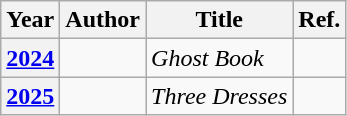<table class="wikitable sortable mw-collapsible">
<tr>
<th>Year</th>
<th>Author</th>
<th>Title</th>
<th>Ref.</th>
</tr>
<tr>
<th><a href='#'>2024</a></th>
<td></td>
<td><em>Ghost Book</em></td>
<td></td>
</tr>
<tr>
<th><a href='#'>2025</a></th>
<td></td>
<td><em>Three Dresses</em></td>
<td></td>
</tr>
</table>
